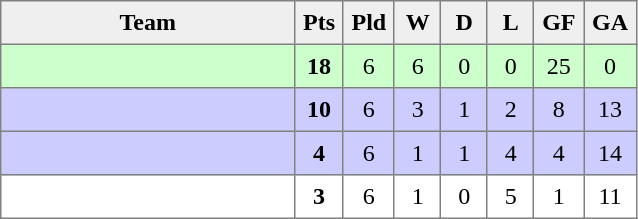<table style=border-collapse:collapse border=1 cellspacing=0 cellpadding=5>
<tr align=center bgcolor=#efefef>
<th width=185>Team</th>
<th width=20>Pts</th>
<th width=20>Pld</th>
<th width=20>W</th>
<th width=20>D</th>
<th width=20>L</th>
<th width=20>GF</th>
<th width=20>GA</th>
</tr>
<tr align=center bgcolor=ccffcc>
<td align=left></td>
<td><strong>18</strong></td>
<td>6</td>
<td>6</td>
<td>0</td>
<td>0</td>
<td>25</td>
<td>0</td>
</tr>
<tr align=center bgcolor="#ccccff">
<td align=left></td>
<td><strong>10</strong></td>
<td>6</td>
<td>3</td>
<td>1</td>
<td>2</td>
<td>8</td>
<td>13</td>
</tr>
<tr align=center bgcolor="#ccccff">
<td align=left></td>
<td><strong>4</strong></td>
<td>6</td>
<td>1</td>
<td>1</td>
<td>4</td>
<td>4</td>
<td>14</td>
</tr>
<tr align=center>
<td align=left></td>
<td><strong>3</strong></td>
<td>6</td>
<td>1</td>
<td>0</td>
<td>5</td>
<td>1</td>
<td>11</td>
</tr>
</table>
